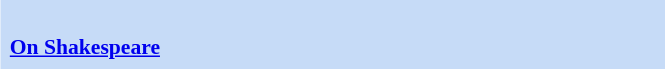<table class="toccolours" style="float: right; margin-left: 1em; margin-right: 1em; font-size: 90%; background:#c6dbf7; color:black; width:36em; max-width: 35%;" cellspacing="5">
<tr>
<td style="text-align: left;"><br><strong><a href='#'>On Shakespeare</a></strong>
</td>
</tr>
</table>
